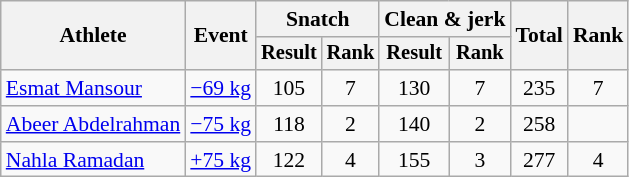<table class="wikitable" style="font-size:90%">
<tr>
<th scope="col" rowspan="2">Athlete</th>
<th scope="col" rowspan="2">Event</th>
<th scope="col" colspan="2">Snatch</th>
<th scope="col" colspan="2">Clean & jerk</th>
<th scope="col" rowspan="2">Total</th>
<th scope="col" rowspan="2">Rank</th>
</tr>
<tr style="font-size:95%">
<th scope="col">Result</th>
<th scope="col">Rank</th>
<th scope="col">Result</th>
<th scope="col">Rank</th>
</tr>
<tr align=center>
<td align=left><a href='#'>Esmat Mansour</a></td>
<td align=left><a href='#'>−69 kg</a></td>
<td>105</td>
<td>7</td>
<td>130</td>
<td>7</td>
<td>235</td>
<td>7</td>
</tr>
<tr align=center>
<td align=left><a href='#'>Abeer Abdelrahman</a></td>
<td align=left><a href='#'>−75 kg</a></td>
<td>118</td>
<td>2</td>
<td>140</td>
<td>2</td>
<td>258</td>
<td></td>
</tr>
<tr align=center>
<td align=left><a href='#'>Nahla Ramadan</a></td>
<td align=left><a href='#'>+75 kg</a></td>
<td>122</td>
<td>4</td>
<td>155</td>
<td>3</td>
<td>277</td>
<td>4</td>
</tr>
</table>
